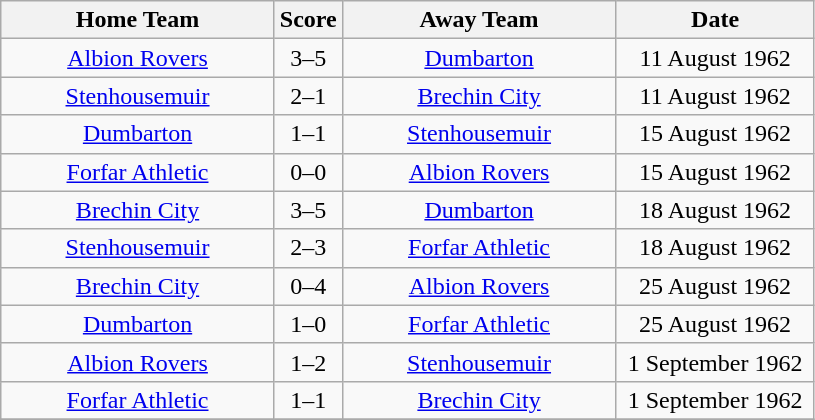<table class="wikitable" style="text-align:center;">
<tr>
<th width=175>Home Team</th>
<th width=20>Score</th>
<th width=175>Away Team</th>
<th width= 125>Date</th>
</tr>
<tr>
<td><a href='#'>Albion Rovers</a></td>
<td>3–5</td>
<td><a href='#'>Dumbarton</a></td>
<td>11 August 1962</td>
</tr>
<tr>
<td><a href='#'>Stenhousemuir</a></td>
<td>2–1</td>
<td><a href='#'>Brechin City</a></td>
<td>11 August 1962</td>
</tr>
<tr>
<td><a href='#'>Dumbarton</a></td>
<td>1–1</td>
<td><a href='#'>Stenhousemuir</a></td>
<td>15 August 1962</td>
</tr>
<tr>
<td><a href='#'>Forfar Athletic</a></td>
<td>0–0</td>
<td><a href='#'>Albion Rovers</a></td>
<td>15 August 1962</td>
</tr>
<tr>
<td><a href='#'>Brechin City</a></td>
<td>3–5</td>
<td><a href='#'>Dumbarton</a></td>
<td>18 August 1962</td>
</tr>
<tr>
<td><a href='#'>Stenhousemuir</a></td>
<td>2–3</td>
<td><a href='#'>Forfar Athletic</a></td>
<td>18 August 1962</td>
</tr>
<tr>
<td><a href='#'>Brechin City</a></td>
<td>0–4</td>
<td><a href='#'>Albion Rovers</a></td>
<td>25 August 1962</td>
</tr>
<tr>
<td><a href='#'>Dumbarton</a></td>
<td>1–0</td>
<td><a href='#'>Forfar Athletic</a></td>
<td>25 August 1962</td>
</tr>
<tr>
<td><a href='#'>Albion Rovers</a></td>
<td>1–2</td>
<td><a href='#'>Stenhousemuir</a></td>
<td>1 September 1962</td>
</tr>
<tr>
<td><a href='#'>Forfar Athletic</a></td>
<td>1–1</td>
<td><a href='#'>Brechin City</a></td>
<td>1 September 1962</td>
</tr>
<tr>
</tr>
</table>
